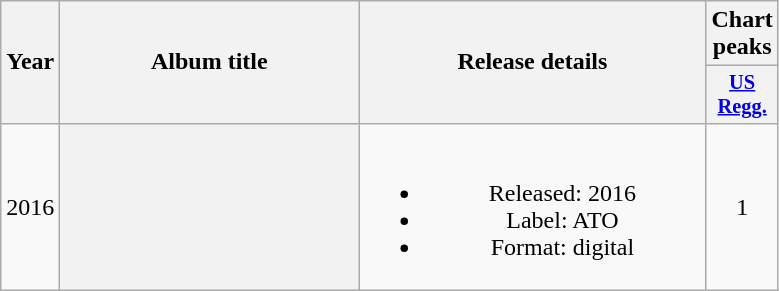<table class="wikitable plainrowheaders" style="text-align:center;">
<tr>
<th scope="col" rowspan="2">Year</th>
<th scope="col" rowspan="2" style="width:12em;">Album title</th>
<th scope="col" rowspan="2" style="width:14em;">Release details</th>
<th scope="col" colspan="1">Chart peaks</th>
</tr>
<tr>
<th style="width:2em;font-size:85%;"><a href='#'>US<br>Regg.</a><br></th>
</tr>
<tr>
<td>2016</td>
<th></th>
<td><br><ul><li>Released: 2016</li><li>Label: ATO</li><li>Format: digital</li></ul></td>
<td>1</td>
</tr>
</table>
